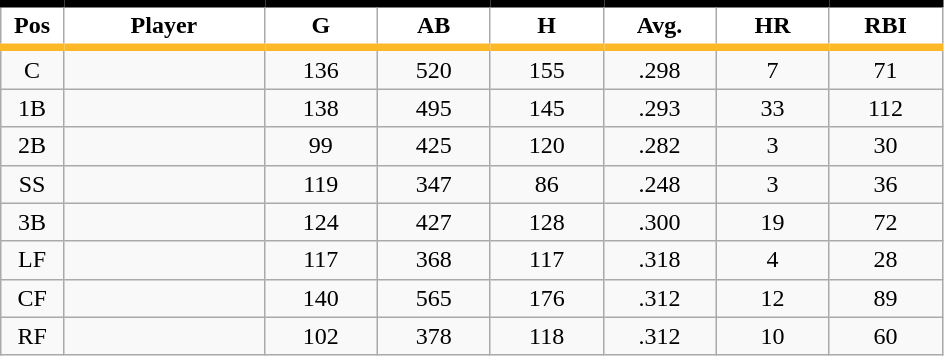<table class="wikitable sortable">
<tr>
<th style="background:#FFFFFF; border-top:#000000 5px solid; border-bottom:#FDB827 5px solid;" width="5%">Pos</th>
<th style="background:#FFFFFF; border-top:#000000 5px solid; border-bottom:#FDB827 5px solid;" width="16%">Player</th>
<th style="background:#FFFFFF; border-top:#000000 5px solid; border-bottom:#FDB827 5px solid;" width="9%">G</th>
<th style="background:#FFFFFF; border-top:#000000 5px solid; border-bottom:#FDB827 5px solid;" width="9%">AB</th>
<th style="background:#FFFFFF; border-top:#000000 5px solid; border-bottom:#FDB827 5px solid;" width="9%">H</th>
<th style="background:#FFFFFF; border-top:#000000 5px solid; border-bottom:#FDB827 5px solid;" width="9%">Avg.</th>
<th style="background:#FFFFFF; border-top:#000000 5px solid; border-bottom:#FDB827 5px solid;" width="9%">HR</th>
<th style="background:#FFFFFF; border-top:#000000 5px solid; border-bottom:#FDB827 5px solid;" width="9%">RBI</th>
</tr>
<tr align="center">
<td>C</td>
<td></td>
<td>136</td>
<td>520</td>
<td>155</td>
<td>.298</td>
<td>7</td>
<td>71</td>
</tr>
<tr align="center">
<td>1B</td>
<td></td>
<td>138</td>
<td>495</td>
<td>145</td>
<td>.293</td>
<td>33</td>
<td>112</td>
</tr>
<tr align="center">
<td>2B</td>
<td></td>
<td>99</td>
<td>425</td>
<td>120</td>
<td>.282</td>
<td>3</td>
<td>30</td>
</tr>
<tr align="center">
<td>SS</td>
<td></td>
<td>119</td>
<td>347</td>
<td>86</td>
<td>.248</td>
<td>3</td>
<td>36</td>
</tr>
<tr align="center">
<td>3B</td>
<td></td>
<td>124</td>
<td>427</td>
<td>128</td>
<td>.300</td>
<td>19</td>
<td>72</td>
</tr>
<tr align="center">
<td>LF</td>
<td></td>
<td>117</td>
<td>368</td>
<td>117</td>
<td>.318</td>
<td>4</td>
<td>28</td>
</tr>
<tr align="center">
<td>CF</td>
<td></td>
<td>140</td>
<td>565</td>
<td>176</td>
<td>.312</td>
<td>12</td>
<td>89</td>
</tr>
<tr align="center">
<td>RF</td>
<td></td>
<td>102</td>
<td>378</td>
<td>118</td>
<td>.312</td>
<td>10</td>
<td>60</td>
</tr>
</table>
